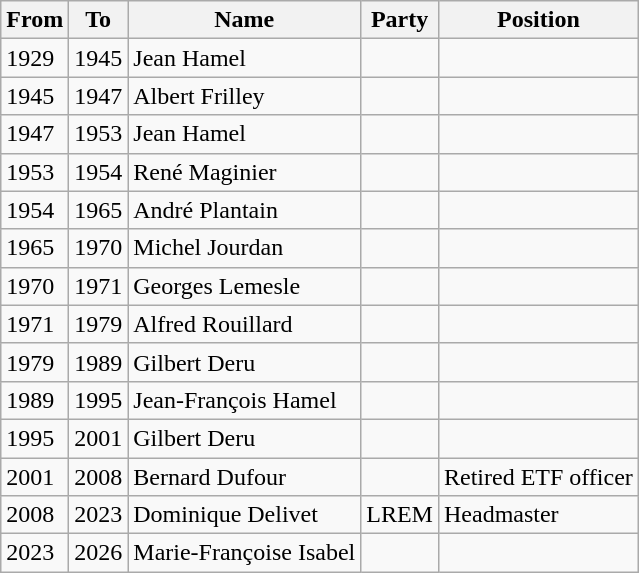<table class="wikitable">
<tr>
<th>From</th>
<th>To</th>
<th>Name</th>
<th>Party</th>
<th>Position</th>
</tr>
<tr>
<td>1929</td>
<td>1945</td>
<td>Jean Hamel</td>
<td></td>
<td></td>
</tr>
<tr>
<td>1945</td>
<td>1947</td>
<td>Albert Frilley</td>
<td></td>
<td></td>
</tr>
<tr>
<td>1947</td>
<td>1953</td>
<td>Jean Hamel</td>
<td></td>
<td></td>
</tr>
<tr>
<td>1953</td>
<td>1954</td>
<td>René Maginier</td>
<td></td>
<td></td>
</tr>
<tr>
<td>1954</td>
<td>1965</td>
<td>André Plantain</td>
<td></td>
<td></td>
</tr>
<tr>
<td>1965</td>
<td>1970</td>
<td>Michel Jourdan</td>
<td></td>
<td></td>
</tr>
<tr>
<td>1970</td>
<td>1971</td>
<td>Georges Lemesle</td>
<td></td>
<td></td>
</tr>
<tr>
<td>1971</td>
<td>1979</td>
<td>Alfred Rouillard</td>
<td></td>
<td></td>
</tr>
<tr>
<td>1979</td>
<td>1989</td>
<td>Gilbert Deru</td>
<td></td>
<td></td>
</tr>
<tr>
<td>1989</td>
<td>1995</td>
<td>Jean-François Hamel</td>
<td></td>
<td></td>
</tr>
<tr>
<td>1995</td>
<td>2001</td>
<td>Gilbert Deru</td>
<td></td>
<td></td>
</tr>
<tr>
<td>2001</td>
<td>2008</td>
<td>Bernard Dufour</td>
<td></td>
<td>Retired ETF officer</td>
</tr>
<tr>
<td>2008</td>
<td>2023</td>
<td>Dominique Delivet</td>
<td>LREM</td>
<td>Headmaster</td>
</tr>
<tr>
<td>2023</td>
<td>2026</td>
<td>Marie-Françoise Isabel</td>
<td></td>
<td></td>
</tr>
</table>
